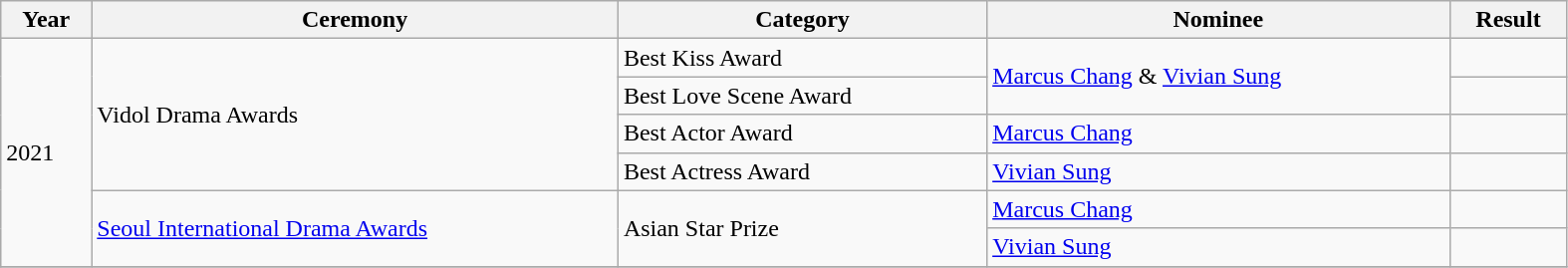<table class="wikitable" width="83%">
<tr>
<th>Year</th>
<th>Ceremony</th>
<th>Category</th>
<th>Nominee</th>
<th>Result</th>
</tr>
<tr>
<td rowspan="6">2021</td>
<td rowspan="4">Vidol Drama Awards</td>
<td>Best Kiss Award</td>
<td rowspan="2"><a href='#'>Marcus Chang</a> & <a href='#'>Vivian Sung</a></td>
<td></td>
</tr>
<tr>
<td>Best Love Scene Award</td>
<td></td>
</tr>
<tr>
<td>Best Actor Award</td>
<td><a href='#'>Marcus Chang</a></td>
<td></td>
</tr>
<tr>
<td>Best Actress Award</td>
<td><a href='#'>Vivian Sung</a></td>
<td></td>
</tr>
<tr>
<td rowspan=2><a href='#'>Seoul International Drama Awards</a></td>
<td rowspan="2">Asian Star Prize</td>
<td><a href='#'>Marcus Chang</a></td>
<td></td>
</tr>
<tr>
<td><a href='#'>Vivian Sung</a></td>
<td></td>
</tr>
<tr>
</tr>
</table>
